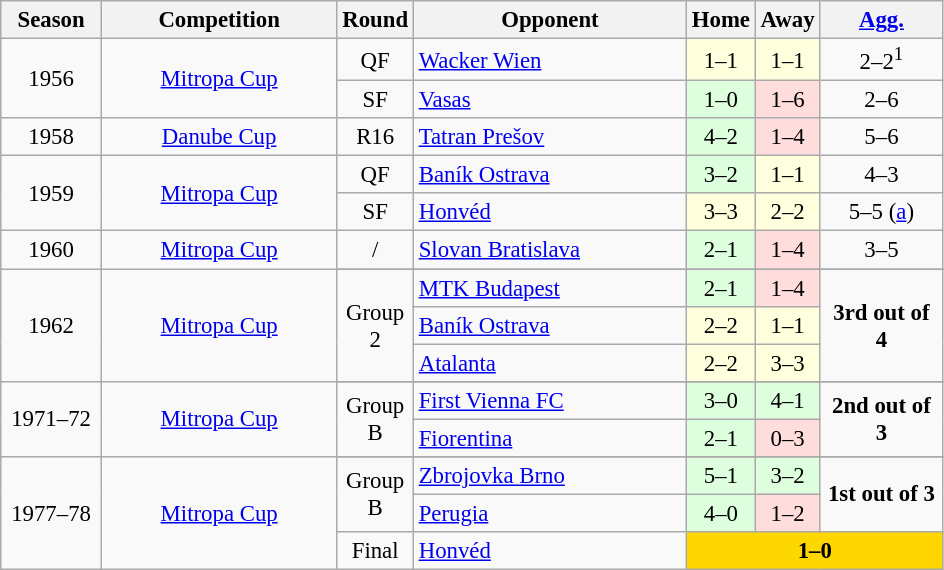<table class="wikitable" style="font-size:95%; text-align: center;">
<tr>
<th width="60">Season</th>
<th width="150">Competition</th>
<th width="30">Round</th>
<th width="175">Opponent</th>
<th width="30">Home</th>
<th width="30">Away</th>
<th width="75"><a href='#'>Agg.</a></th>
</tr>
<tr>
<td rowspan=2>1956</td>
<td rowspan=2><a href='#'>Mitropa Cup</a></td>
<td>QF</td>
<td align="left"> <a href='#'>Wacker Wien</a></td>
<td bgcolor="#ffffdd">1–1</td>
<td bgcolor="#ffffdd">1–1</td>
<td>2–2<sup>1</sup></td>
</tr>
<tr>
<td>SF</td>
<td align="left"> <a href='#'>Vasas</a></td>
<td bgcolor="#ddffdd">1–0</td>
<td bgcolor="#ffdddd">1–6</td>
<td>2–6</td>
</tr>
<tr>
<td rowspan=1>1958</td>
<td rowspan=1><a href='#'>Danube Cup</a></td>
<td>R16</td>
<td align="left"> <a href='#'>Tatran Prešov</a></td>
<td bgcolor="#ddffdd">4–2</td>
<td bgcolor="#ffdddd">1–4</td>
<td>5–6</td>
</tr>
<tr>
<td rowspan=2>1959</td>
<td rowspan=2><a href='#'>Mitropa Cup</a></td>
<td>QF</td>
<td align="left"> <a href='#'>Baník Ostrava</a></td>
<td bgcolor="#ddffdd">3–2</td>
<td bgcolor="#ffffdd">1–1</td>
<td>4–3</td>
</tr>
<tr>
<td>SF</td>
<td align="left"> <a href='#'>Honvéd</a></td>
<td bgcolor="#ffffdd">3–3</td>
<td bgcolor="#ffffdd">2–2</td>
<td>5–5 (<a href='#'>a</a>)</td>
</tr>
<tr>
<td rowspan=1>1960</td>
<td rowspan=1><a href='#'>Mitropa Cup</a></td>
<td>/</td>
<td align="left"> <a href='#'>Slovan Bratislava</a></td>
<td bgcolor="#ddffdd">2–1</td>
<td bgcolor="#ffdddd">1–4</td>
<td>3–5</td>
</tr>
<tr>
<td rowspan=4>1962</td>
<td rowspan=4><a href='#'>Mitropa Cup</a></td>
</tr>
<tr>
<td rowspan=3>Group 2</td>
<td align="left"> <a href='#'>MTK Budapest</a></td>
<td bgcolor="#ddffdd">2–1</td>
<td bgcolor="#ffdddd">1–4</td>
<td rowspan=3><strong>3rd out of 4</strong></td>
</tr>
<tr>
<td align="left"> <a href='#'>Baník Ostrava</a></td>
<td bgcolor="#ffffdd">2–2</td>
<td bgcolor="#ffffdd">1–1</td>
</tr>
<tr>
<td align="left"> <a href='#'>Atalanta</a></td>
<td bgcolor="#ffffdd">2–2</td>
<td bgcolor="#ffffdd">3–3</td>
</tr>
<tr>
<td rowspan=3>1971–72</td>
<td rowspan=3><a href='#'>Mitropa Cup</a></td>
</tr>
<tr>
<td rowspan=2>Group B</td>
<td align="left"> <a href='#'>First Vienna FC</a></td>
<td bgcolor="#ddffdd">3–0</td>
<td bgcolor="#ddffdd">4–1</td>
<td rowspan=2><strong>2nd out of 3</strong></td>
</tr>
<tr>
<td align="left"> <a href='#'>Fiorentina</a></td>
<td bgcolor="#ddffdd">2–1</td>
<td bgcolor="#ffdddd">0–3</td>
</tr>
<tr>
<td rowspan=4>1977–78</td>
<td rowspan=4><a href='#'>Mitropa Cup</a></td>
</tr>
<tr>
<td rowspan=2>Group B</td>
<td align="left"> <a href='#'>Zbrojovka Brno</a></td>
<td bgcolor="#ddffdd">5–1</td>
<td bgcolor="#ddffdd">3–2</td>
<td rowspan=2><strong>1st out of 3</strong></td>
</tr>
<tr>
<td align="left"> <a href='#'>Perugia</a></td>
<td bgcolor="#ddffdd">4–0</td>
<td bgcolor="#ffdddd">1–2</td>
</tr>
<tr>
<td>Final</td>
<td align="left"> <a href='#'>Honvéd</a></td>
<td bgcolor=gold colspan=3><strong>1–0</strong></td>
</tr>
</table>
